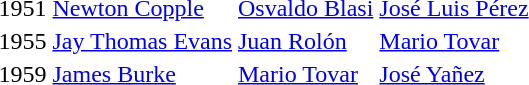<table>
<tr>
<td>1951</td>
<td><a href='#'>Newton Copple</a><br></td>
<td><a href='#'>Osvaldo Blasi</a><br></td>
<td><a href='#'>José Luis Pérez</a><br></td>
</tr>
<tr>
<td>1955</td>
<td><a href='#'>Jay Thomas Evans</a><br></td>
<td><a href='#'>Juan Rolón</a><br></td>
<td><a href='#'>Mario Tovar</a><br></td>
</tr>
<tr>
<td>1959</td>
<td><a href='#'>James Burke</a><br></td>
<td><a href='#'>Mario Tovar</a><br></td>
<td><a href='#'>José Yañez</a><br></td>
</tr>
</table>
